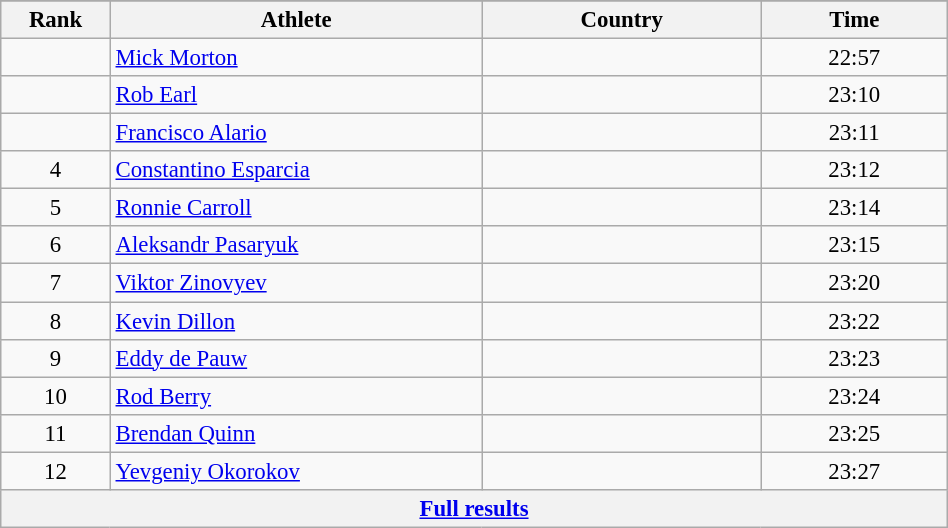<table class="wikitable sortable" style=" text-align:center; font-size:95%;" width="50%">
<tr>
</tr>
<tr>
<th width=5%>Rank</th>
<th width=20%>Athlete</th>
<th width=15%>Country</th>
<th width=10%>Time</th>
</tr>
<tr>
<td align=center></td>
<td align=left><a href='#'>Mick Morton</a></td>
<td align=left></td>
<td>22:57</td>
</tr>
<tr>
<td align=center></td>
<td align=left><a href='#'>Rob Earl</a></td>
<td align=left></td>
<td>23:10</td>
</tr>
<tr>
<td align=center></td>
<td align=left><a href='#'>Francisco Alario</a></td>
<td align=left></td>
<td>23:11</td>
</tr>
<tr>
<td align=center>4</td>
<td align=left><a href='#'>Constantino Esparcia</a></td>
<td align=left></td>
<td>23:12</td>
</tr>
<tr>
<td align=center>5</td>
<td align=left><a href='#'>Ronnie Carroll</a></td>
<td align=left></td>
<td>23:14</td>
</tr>
<tr>
<td align=center>6</td>
<td align=left><a href='#'>Aleksandr Pasaryuk</a></td>
<td align=left></td>
<td>23:15</td>
</tr>
<tr>
<td align=center>7</td>
<td align=left><a href='#'>Viktor Zinovyev</a></td>
<td align=left></td>
<td>23:20</td>
</tr>
<tr>
<td align=center>8</td>
<td align=left><a href='#'>Kevin Dillon</a></td>
<td align=left></td>
<td>23:22</td>
</tr>
<tr>
<td align=center>9</td>
<td align=left><a href='#'>Eddy de Pauw</a></td>
<td align=left></td>
<td>23:23</td>
</tr>
<tr>
<td align=center>10</td>
<td align=left><a href='#'>Rod Berry</a></td>
<td align=left></td>
<td>23:24</td>
</tr>
<tr>
<td align=center>11</td>
<td align=left><a href='#'>Brendan Quinn</a></td>
<td align=left></td>
<td>23:25</td>
</tr>
<tr>
<td align=center>12</td>
<td align=left><a href='#'>Yevgeniy Okorokov</a></td>
<td align=left></td>
<td>23:27</td>
</tr>
<tr class="sortbottom">
<th colspan=4 align=center><a href='#'>Full results</a></th>
</tr>
</table>
